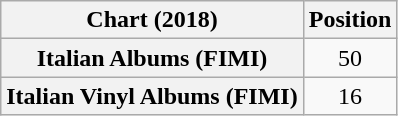<table class="wikitable sortable plainrowheaders" style="text-align:center">
<tr>
<th scope="col">Chart (2018)</th>
<th scope="col">Position</th>
</tr>
<tr>
<th scope="row">Italian Albums (FIMI)</th>
<td>50</td>
</tr>
<tr>
<th scope="row">Italian Vinyl Albums (FIMI)</th>
<td>16</td>
</tr>
</table>
